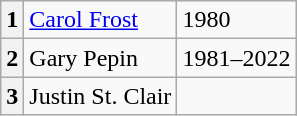<table class=wikitable>
<tr>
<th>1</th>
<td><a href='#'>Carol Frost</a></td>
<td>1980</td>
</tr>
<tr>
<th>2</th>
<td>Gary Pepin</td>
<td>1981–2022</td>
</tr>
<tr>
<th>3</th>
<td>Justin St. Clair</td>
<td></td>
</tr>
</table>
